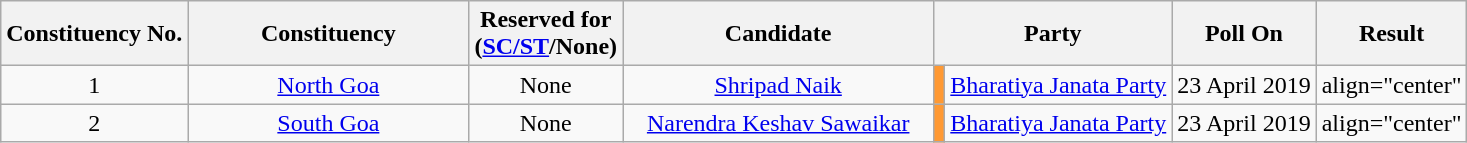<table class="wikitable sortable" style="text-align:center;">
<tr>
<th>Constituency No.</th>
<th style="width:180px;">Constituency</th>
<th>Reserved for<br>(<a href='#'>SC/ST</a>/None)</th>
<th style="width:200px;">Candidate</th>
<th colspan="2">Party</th>
<th>Poll On</th>
<th>Result</th>
</tr>
<tr>
<td align="center">1</td>
<td><a href='#'>North Goa</a></td>
<td align="center">None</td>
<td><a href='#'>Shripad Naik</a></td>
<td bgcolor=#FF9933></td>
<td><a href='#'>Bharatiya Janata Party</a></td>
<td align="center">23 April 2019</td>
<td>align="center" </td>
</tr>
<tr>
<td align="center">2</td>
<td><a href='#'>South Goa</a></td>
<td align="center">None</td>
<td><a href='#'>Narendra Keshav Sawaikar</a></td>
<td bgcolor=#FF9933></td>
<td><a href='#'>Bharatiya Janata Party</a></td>
<td align="center">23 April 2019</td>
<td>align="center" </td>
</tr>
</table>
